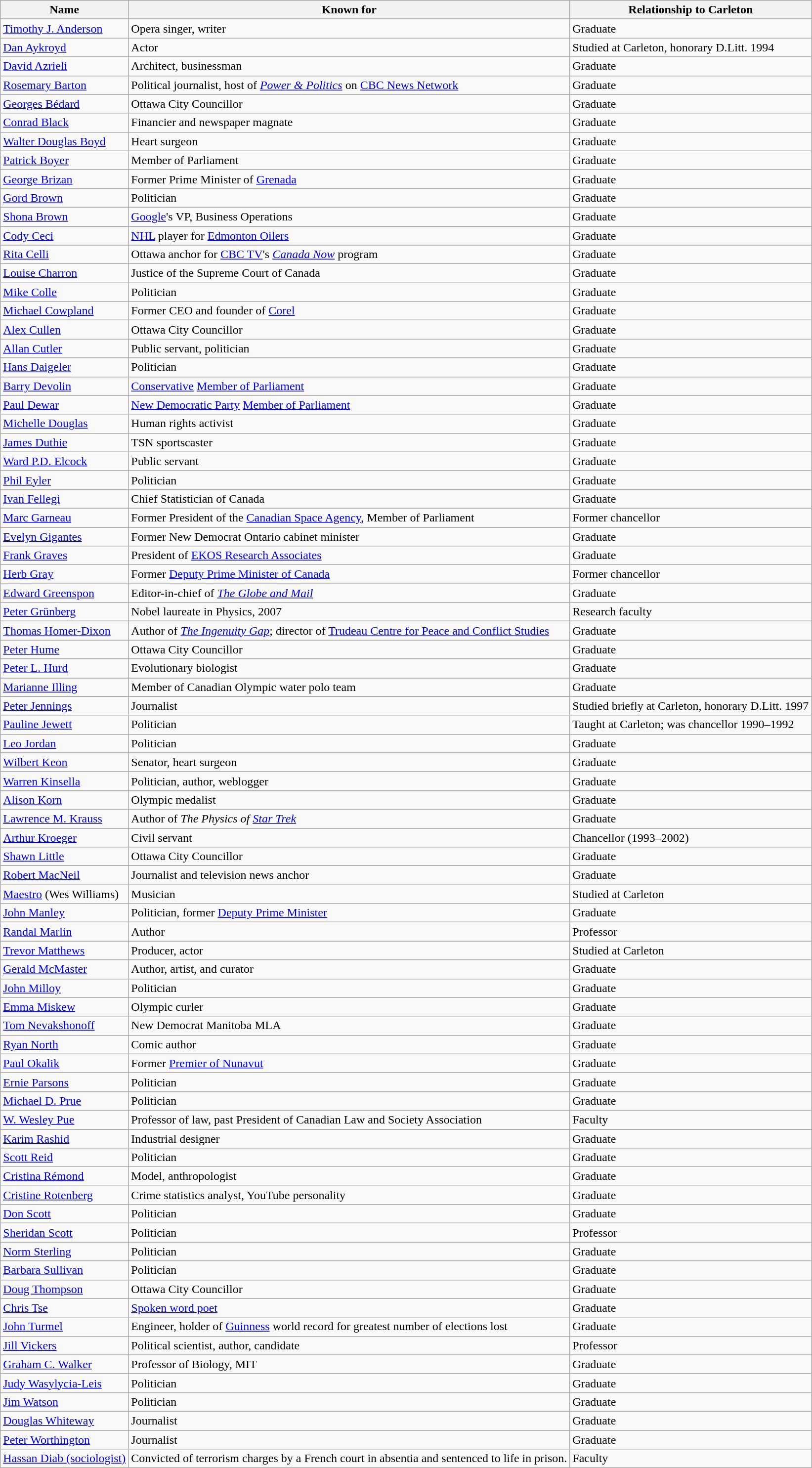<table class="wikitable">
<tr>
<th>Name</th>
<th>Known for</th>
<th>Relationship to Carleton</th>
</tr>
<tr>
</tr>
<tr>
<td><a href='#'>Timothy J. Anderson</a></td>
<td>Opera singer, writer</td>
<td>Graduate</td>
</tr>
<tr>
<td><a href='#'>Dan Aykroyd</a></td>
<td>Actor</td>
<td>Studied at Carleton, honorary D.Litt. 1994</td>
</tr>
<tr>
<td><a href='#'>David Azrieli</a></td>
<td>Architect, businessman</td>
<td>Graduate</td>
</tr>
<tr>
<td><a href='#'>Rosemary Barton</a></td>
<td>Political journalist, host of <em><a href='#'>Power & Politics</a></em> on <a href='#'>CBC News Network</a></td>
<td>Graduate</td>
</tr>
<tr>
<td><a href='#'>Georges Bédard</a></td>
<td>Ottawa City Councillor</td>
<td>Graduate</td>
</tr>
<tr>
<td><a href='#'>Conrad Black</a></td>
<td>Financier and newspaper magnate</td>
<td>Graduate</td>
</tr>
<tr>
<td><a href='#'>Walter Douglas Boyd</a></td>
<td>Heart surgeon</td>
<td>Graduate</td>
</tr>
<tr>
<td><a href='#'>Patrick Boyer</a></td>
<td>Member of Parliament</td>
<td>Graduate</td>
</tr>
<tr>
<td><a href='#'>George Brizan</a></td>
<td>Former Prime Minister of <a href='#'>Grenada</a></td>
<td>Graduate</td>
</tr>
<tr>
<td><a href='#'>Gord Brown</a></td>
<td>Politician</td>
<td>Graduate</td>
</tr>
<tr>
<td><a href='#'>Shona Brown</a></td>
<td><a href='#'>Google</a>'s VP, Business Operations</td>
<td>Graduate</td>
</tr>
<tr>
</tr>
<tr>
<td><a href='#'>Cody Ceci</a></td>
<td><a href='#'>NHL</a> player for <a href='#'>Edmonton Oilers</a></td>
<td>Graduate</td>
</tr>
<tr>
</tr>
<tr>
<td><a href='#'>Rita Celli</a></td>
<td>Ottawa anchor for <a href='#'>CBC TV</a>'s <em><a href='#'>Canada Now</a></em> program</td>
<td>Graduate</td>
</tr>
<tr>
<td><a href='#'>Louise Charron</a></td>
<td>Justice of the Supreme Court of Canada</td>
<td>Graduate</td>
</tr>
<tr>
<td><a href='#'>Mike Colle</a></td>
<td>Politician</td>
<td>Graduate</td>
</tr>
<tr>
<td><a href='#'>Michael Cowpland</a></td>
<td>Former CEO and founder of <a href='#'>Corel</a></td>
<td>Graduate</td>
</tr>
<tr>
<td><a href='#'>Alex Cullen</a></td>
<td>Ottawa City Councillor</td>
<td>Graduate</td>
</tr>
<tr>
<td><a href='#'>Allan Cutler</a></td>
<td>Public servant, politician</td>
<td>Graduate</td>
</tr>
<tr>
</tr>
<tr>
<td><a href='#'>Hans Daigeler</a></td>
<td>Politician</td>
<td>Graduate</td>
</tr>
<tr>
<td><a href='#'>Barry Devolin</a></td>
<td><a href='#'>Conservative</a> <a href='#'>Member of Parliament</a></td>
<td>Graduate</td>
</tr>
<tr>
<td><a href='#'>Paul Dewar</a></td>
<td><a href='#'>New Democratic Party</a> <a href='#'>Member of Parliament</a></td>
<td>Graduate</td>
</tr>
<tr>
<td><a href='#'>Michelle Douglas</a></td>
<td>Human rights activist</td>
<td>Graduate</td>
</tr>
<tr>
<td><a href='#'>James Duthie</a></td>
<td>TSN sportscaster</td>
<td>Graduate</td>
</tr>
<tr>
<td><a href='#'>Ward P.D. Elcock</a></td>
<td>Public servant</td>
<td>Graduate</td>
</tr>
<tr>
<td><a href='#'>Phil Eyler</a></td>
<td>Politician</td>
<td>Graduate</td>
</tr>
<tr>
</tr>
<tr>
<td><a href='#'>Ivan Fellegi</a></td>
<td>Chief Statistician of Canada</td>
<td>Graduate</td>
</tr>
<tr>
</tr>
<tr>
<td><a href='#'>Marc Garneau</a></td>
<td>Former President of the <a href='#'>Canadian Space Agency</a>, Member of Parliament</td>
<td>Former chancellor</td>
</tr>
<tr>
<td><a href='#'>Evelyn Gigantes</a></td>
<td>Former New Democrat Ontario cabinet minister</td>
<td>Graduate</td>
</tr>
<tr>
<td><a href='#'>Frank Graves</a></td>
<td>President of <a href='#'>EKOS Research Associates</a></td>
<td>Graduate</td>
</tr>
<tr>
<td><a href='#'>Herb Gray</a></td>
<td>Former <a href='#'>Deputy Prime Minister of Canada</a></td>
<td>Former chancellor</td>
</tr>
<tr>
<td><a href='#'>Edward Greenspon</a></td>
<td>Editor-in-chief of <em><a href='#'>The Globe and Mail</a></em></td>
<td>Graduate</td>
</tr>
<tr>
<td><a href='#'>Peter Grünberg</a></td>
<td>Nobel laureate in Physics, 2007</td>
<td>Research faculty</td>
</tr>
<tr>
<td><a href='#'>Thomas Homer-Dixon</a></td>
<td>Author of <em><a href='#'>The Ingenuity Gap</a></em>; director of <a href='#'>Trudeau Centre for Peace and Conflict Studies</a></td>
<td>Graduate</td>
</tr>
<tr>
<td><a href='#'>Peter Hume</a></td>
<td>Ottawa City Councillor</td>
<td>Graduate</td>
</tr>
<tr>
<td><a href='#'>Peter L. Hurd</a></td>
<td>Evolutionary biologist</td>
<td>Graduate</td>
</tr>
<tr>
</tr>
<tr>
<td><a href='#'>Marianne Illing</a></td>
<td>Member of Canadian Olympic water polo team</td>
<td>Graduate</td>
</tr>
<tr>
</tr>
<tr>
<td><a href='#'>Peter Jennings</a></td>
<td>Journalist</td>
<td>Studied briefly at Carleton, honorary D.Litt. 1997</td>
</tr>
<tr>
<td><a href='#'>Pauline Jewett</a></td>
<td>Politician</td>
<td>Taught at Carleton; was chancellor 1990–1992</td>
</tr>
<tr>
<td><a href='#'>Leo Jordan</a></td>
<td>Politician</td>
<td>Graduate</td>
</tr>
<tr>
</tr>
<tr>
<td><a href='#'>Wilbert Keon</a></td>
<td>Senator, heart surgeon</td>
<td>Graduate</td>
</tr>
<tr>
<td><a href='#'>Warren Kinsella</a></td>
<td>Politician, author, weblogger</td>
<td>Graduate</td>
</tr>
<tr>
<td><a href='#'>Alison Korn</a></td>
<td>Olympic medalist</td>
<td>Graduate</td>
</tr>
<tr>
<td><a href='#'>Lawrence M. Krauss</a></td>
<td>Author of <em>The Physics of <a href='#'>Star Trek</a></em></td>
<td>Graduate</td>
</tr>
<tr>
<td><a href='#'>Arthur Kroeger</a></td>
<td>Civil servant</td>
<td>Chancellor (1993–2002)</td>
</tr>
<tr>
<td><a href='#'>Shawn Little</a></td>
<td>Ottawa City Councillor</td>
<td>Graduate</td>
</tr>
<tr>
</tr>
<tr>
<td><a href='#'>Robert MacNeil</a></td>
<td>Journalist and television news anchor</td>
<td>Graduate</td>
</tr>
<tr>
<td><a href='#'>Maestro</a> (Wes Williams)</td>
<td>Musician</td>
<td>Studied at Carleton</td>
</tr>
<tr>
<td><a href='#'>John Manley</a></td>
<td>Politician, former <a href='#'>Deputy Prime Minister</a></td>
<td>Graduate</td>
</tr>
<tr>
<td><a href='#'>Randal Marlin</a></td>
<td>Author</td>
<td>Professor</td>
</tr>
<tr>
<td><a href='#'>Trevor Matthews</a></td>
<td>Producer, actor</td>
<td>Studied at Carleton</td>
</tr>
<tr>
<td><a href='#'>Gerald McMaster</a></td>
<td>Author, artist, and curator</td>
<td>Graduate</td>
</tr>
<tr>
<td><a href='#'>John Milloy</a></td>
<td>Politician</td>
<td>Graduate</td>
</tr>
<tr>
<td><a href='#'>Emma Miskew</a></td>
<td>Olympic curler</td>
<td>Graduate</td>
</tr>
<tr>
<td><a href='#'>Tom Nevakshonoff</a></td>
<td>New Democrat Manitoba MLA</td>
<td>Graduate</td>
</tr>
<tr>
<td><a href='#'>Ryan North</a></td>
<td>Comic author</td>
<td>Graduate</td>
</tr>
<tr>
<td><a href='#'>Paul Okalik</a></td>
<td>Former <a href='#'>Premier of Nunavut</a></td>
<td>Graduate</td>
</tr>
<tr>
<td><a href='#'>Ernie Parsons</a></td>
<td>Politician</td>
<td>Graduate</td>
</tr>
<tr>
<td><a href='#'>Michael D. Prue</a></td>
<td>Politician</td>
<td>Graduate</td>
</tr>
<tr>
<td><a href='#'>W. Wesley Pue</a></td>
<td>Professor of law, past President of Canadian Law and Society Association</td>
<td>Faculty</td>
</tr>
<tr>
</tr>
<tr>
</tr>
<tr>
<td><a href='#'>Karim Rashid</a></td>
<td>Industrial designer</td>
<td>Graduate</td>
</tr>
<tr>
<td><a href='#'>Scott Reid</a></td>
<td>Politician</td>
<td>Graduate</td>
</tr>
<tr>
<td><a href='#'>Cristina Rémond</a></td>
<td>Model, anthropologist</td>
<td>Graduate</td>
</tr>
<tr>
<td><a href='#'>Cristine Rotenberg</a></td>
<td>Crime statistics analyst, YouTube personality</td>
<td>Graduate</td>
</tr>
<tr>
<td><a href='#'>Don Scott</a></td>
<td>Politician</td>
<td>Graduate</td>
</tr>
<tr>
<td><a href='#'>Sheridan Scott</a></td>
<td>Politician</td>
<td>Professor</td>
</tr>
<tr>
<td><a href='#'>Norm Sterling</a></td>
<td>Politician</td>
<td>Graduate</td>
</tr>
<tr>
<td><a href='#'>Barbara Sullivan</a></td>
<td>Politician</td>
<td>Graduate</td>
</tr>
<tr>
<td><a href='#'>Doug Thompson</a></td>
<td>Ottawa City Councillor</td>
<td>Graduate</td>
</tr>
<tr>
<td><a href='#'>Chris Tse</a></td>
<td><a href='#'>Spoken word poet</a></td>
<td>Graduate</td>
</tr>
<tr>
<td><a href='#'>John Turmel</a></td>
<td>Engineer, holder of <a href='#'>Guinness</a> world record for greatest number of elections lost</td>
<td>Graduate</td>
</tr>
<tr>
<td><a href='#'>Jill Vickers</a></td>
<td>Political scientist, author, candidate</td>
<td>Professor</td>
</tr>
<tr>
</tr>
<tr>
<td><a href='#'>Graham C. Walker</a></td>
<td>Professor of Biology, MIT</td>
<td>Graduate</td>
</tr>
<tr>
<td><a href='#'>Judy Wasylycia-Leis</a></td>
<td>Politician</td>
<td>Graduate</td>
</tr>
<tr>
<td><a href='#'>Jim Watson</a></td>
<td>Politician</td>
<td>Graduate</td>
</tr>
<tr>
<td><a href='#'>Douglas Whiteway</a></td>
<td>Journalist</td>
<td>Graduate</td>
</tr>
<tr>
<td><a href='#'>Peter Worthington</a></td>
<td>Journalist</td>
<td>Graduate</td>
</tr>
<tr>
<td><a href='#'>Hassan Diab (sociologist)</a></td>
<td>Convicted of terrorism charges by a French court in absentia and sentenced to life in prison.</td>
<td>Faculty</td>
</tr>
</table>
